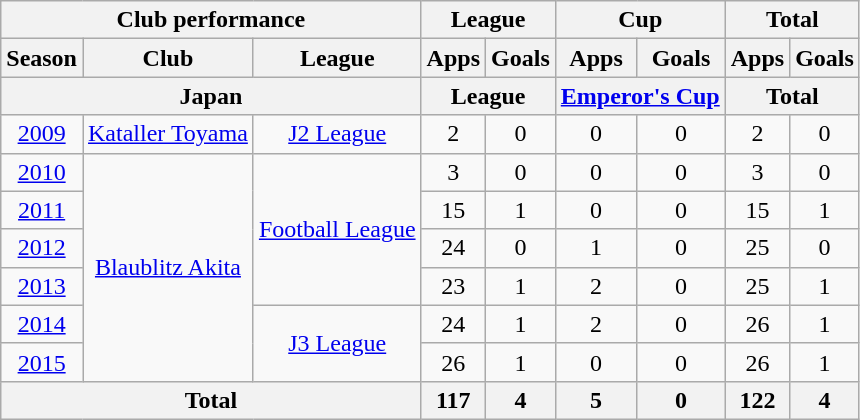<table class="wikitable" style="text-align:center;">
<tr>
<th colspan=3>Club performance</th>
<th colspan=2>League</th>
<th colspan=2>Cup</th>
<th colspan=2>Total</th>
</tr>
<tr>
<th>Season</th>
<th>Club</th>
<th>League</th>
<th>Apps</th>
<th>Goals</th>
<th>Apps</th>
<th>Goals</th>
<th>Apps</th>
<th>Goals</th>
</tr>
<tr>
<th colspan=3>Japan</th>
<th colspan=2>League</th>
<th colspan=2><a href='#'>Emperor's Cup</a></th>
<th colspan=2>Total</th>
</tr>
<tr>
<td><a href='#'>2009</a></td>
<td><a href='#'>Kataller Toyama</a></td>
<td><a href='#'>J2 League</a></td>
<td>2</td>
<td>0</td>
<td>0</td>
<td>0</td>
<td>2</td>
<td>0</td>
</tr>
<tr>
<td><a href='#'>2010</a></td>
<td rowspan=6><a href='#'>Blaublitz Akita</a></td>
<td rowspan=4><a href='#'>Football League</a></td>
<td>3</td>
<td>0</td>
<td>0</td>
<td>0</td>
<td>3</td>
<td>0</td>
</tr>
<tr>
<td><a href='#'>2011</a></td>
<td>15</td>
<td>1</td>
<td>0</td>
<td>0</td>
<td>15</td>
<td>1</td>
</tr>
<tr>
<td><a href='#'>2012</a></td>
<td>24</td>
<td>0</td>
<td>1</td>
<td>0</td>
<td>25</td>
<td>0</td>
</tr>
<tr>
<td><a href='#'>2013</a></td>
<td>23</td>
<td>1</td>
<td>2</td>
<td>0</td>
<td>25</td>
<td>1</td>
</tr>
<tr>
<td><a href='#'>2014</a></td>
<td rowspan=2><a href='#'>J3 League</a></td>
<td>24</td>
<td>1</td>
<td>2</td>
<td>0</td>
<td>26</td>
<td>1</td>
</tr>
<tr>
<td><a href='#'>2015</a></td>
<td>26</td>
<td>1</td>
<td>0</td>
<td>0</td>
<td>26</td>
<td>1</td>
</tr>
<tr>
<th colspan=3>Total</th>
<th>117</th>
<th>4</th>
<th>5</th>
<th>0</th>
<th>122</th>
<th>4</th>
</tr>
</table>
